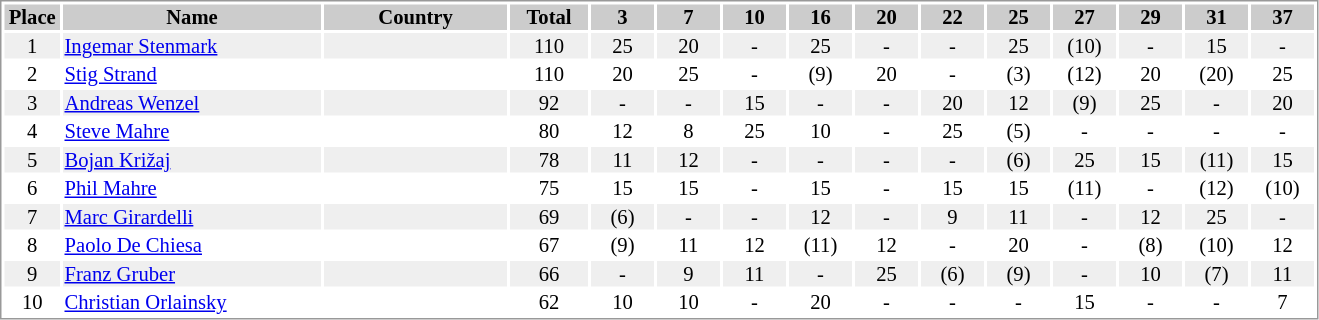<table border="0" style="border: 1px solid #999; background-color:#FFFFFF; text-align:center; font-size:86%; line-height:15px;">
<tr align="center" bgcolor="#CCCCCC">
<th width=35>Place</th>
<th width=170>Name</th>
<th width=120>Country</th>
<th width=50>Total</th>
<th width=40>3</th>
<th width=40>7</th>
<th width=40>10</th>
<th width=40>16</th>
<th width=40>20</th>
<th width=40>22</th>
<th width=40>25</th>
<th width=40>27</th>
<th width=40>29</th>
<th width=40>31</th>
<th width=40>37</th>
</tr>
<tr style="background:#efefef;">
<td>1</td>
<td align="left"><a href='#'>Ingemar Stenmark</a></td>
<td align="left"></td>
<td>110</td>
<td>25</td>
<td>20</td>
<td>-</td>
<td>25</td>
<td>-</td>
<td>-</td>
<td>25</td>
<td>(10)</td>
<td>-</td>
<td>15</td>
<td>-</td>
</tr>
<tr>
<td>2</td>
<td align="left"><a href='#'>Stig Strand</a></td>
<td align="left"></td>
<td>110</td>
<td>20</td>
<td>25</td>
<td>-</td>
<td>(9)</td>
<td>20</td>
<td>-</td>
<td>(3)</td>
<td>(12)</td>
<td>20</td>
<td>(20)</td>
<td>25</td>
</tr>
<tr style="background:#efefef;">
<td>3</td>
<td align="left"><a href='#'>Andreas Wenzel</a></td>
<td align="left"></td>
<td>92</td>
<td>-</td>
<td>-</td>
<td>15</td>
<td>-</td>
<td>-</td>
<td>20</td>
<td>12</td>
<td>(9)</td>
<td>25</td>
<td>-</td>
<td>20</td>
</tr>
<tr>
<td>4</td>
<td align="left"><a href='#'>Steve Mahre</a></td>
<td align="left"></td>
<td>80</td>
<td>12</td>
<td>8</td>
<td>25</td>
<td>10</td>
<td>-</td>
<td>25</td>
<td>(5)</td>
<td>-</td>
<td>-</td>
<td>-</td>
<td>-</td>
</tr>
<tr style="background:#efefef;">
<td>5</td>
<td align="left"><a href='#'>Bojan Križaj</a></td>
<td align="left"></td>
<td>78</td>
<td>11</td>
<td>12</td>
<td>-</td>
<td>-</td>
<td>-</td>
<td>-</td>
<td>(6)</td>
<td>25</td>
<td>15</td>
<td>(11)</td>
<td>15</td>
</tr>
<tr>
<td>6</td>
<td align="left"><a href='#'>Phil Mahre</a></td>
<td align="left"></td>
<td>75</td>
<td>15</td>
<td>15</td>
<td>-</td>
<td>15</td>
<td>-</td>
<td>15</td>
<td>15</td>
<td>(11)</td>
<td>-</td>
<td>(12)</td>
<td>(10)</td>
</tr>
<tr style="background:#efefef;">
<td>7</td>
<td align="left"><a href='#'>Marc Girardelli</a></td>
<td align="left"></td>
<td>69</td>
<td>(6)</td>
<td>-</td>
<td>-</td>
<td>12</td>
<td>-</td>
<td>9</td>
<td>11</td>
<td>-</td>
<td>12</td>
<td>25</td>
<td>-</td>
</tr>
<tr>
<td>8</td>
<td align="left"><a href='#'>Paolo De Chiesa</a></td>
<td align="left"></td>
<td>67</td>
<td>(9)</td>
<td>11</td>
<td>12</td>
<td>(11)</td>
<td>12</td>
<td>-</td>
<td>20</td>
<td>-</td>
<td>(8)</td>
<td>(10)</td>
<td>12</td>
</tr>
<tr style="background:#efefef;">
<td>9</td>
<td align="left"><a href='#'>Franz Gruber</a></td>
<td align="left"></td>
<td>66</td>
<td>-</td>
<td>9</td>
<td>11</td>
<td>-</td>
<td>25</td>
<td>(6)</td>
<td>(9)</td>
<td>-</td>
<td>10</td>
<td>(7)</td>
<td>11</td>
</tr>
<tr>
<td>10</td>
<td align="left"><a href='#'>Christian Orlainsky</a></td>
<td align="left"></td>
<td>62</td>
<td>10</td>
<td>10</td>
<td>-</td>
<td>20</td>
<td>-</td>
<td>-</td>
<td>-</td>
<td>15</td>
<td>-</td>
<td>-</td>
<td>7</td>
</tr>
</table>
